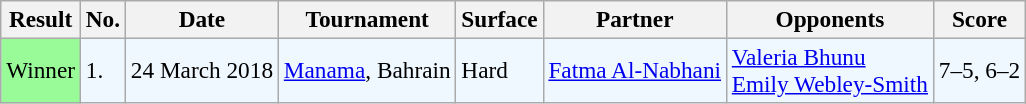<table class="sortable wikitable" style=font-size:97%>
<tr>
<th>Result</th>
<th>No.</th>
<th>Date</th>
<th>Tournament</th>
<th>Surface</th>
<th>Partner</th>
<th>Opponents</th>
<th>Score</th>
</tr>
<tr bgcolor="#f0f8ff">
<td bgcolor="98FB98">Winner</td>
<td>1.</td>
<td>24 March 2018</td>
<td><a href='#'>Manama</a>, Bahrain</td>
<td>Hard</td>
<td> <a href='#'>Fatma Al-Nabhani</a></td>
<td> <a href='#'>Valeria Bhunu</a> <br>  <a href='#'>Emily Webley-Smith</a></td>
<td>7–5, 6–2</td>
</tr>
</table>
